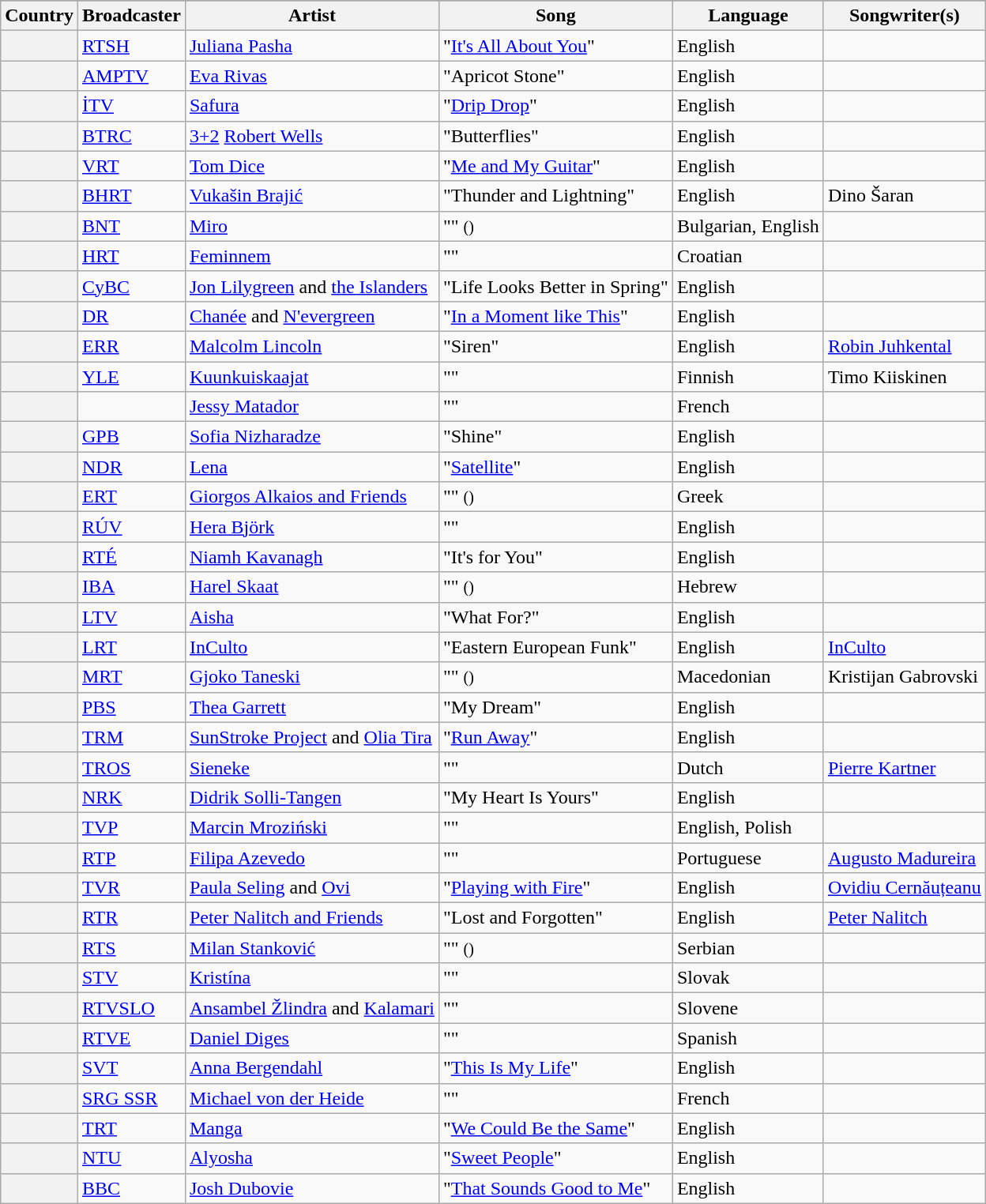<table class="wikitable plainrowheaders">
<tr>
</tr>
<tr>
<th scope="col">Country</th>
<th scope="col">Broadcaster</th>
<th scope="col">Artist</th>
<th scope="col">Song</th>
<th scope="col">Language</th>
<th scope="col">Songwriter(s)</th>
</tr>
<tr>
<th scope="row"></th>
<td><a href='#'>RTSH</a></td>
<td><a href='#'>Juliana Pasha</a></td>
<td>"<a href='#'>It's All About You</a>"</td>
<td>English</td>
<td></td>
</tr>
<tr>
<th scope="row"></th>
<td><a href='#'>AMPTV</a></td>
<td><a href='#'>Eva Rivas</a></td>
<td>"Apricot Stone"</td>
<td>English</td>
<td></td>
</tr>
<tr>
<th scope="row"></th>
<td><a href='#'>İTV</a></td>
<td><a href='#'>Safura</a></td>
<td>"<a href='#'>Drip Drop</a>"</td>
<td>English</td>
<td></td>
</tr>
<tr>
<th scope="row"></th>
<td><a href='#'>BTRC</a></td>
<td><a href='#'>3+2</a>  <a href='#'>Robert Wells</a></td>
<td>"Butterflies"</td>
<td>English</td>
<td></td>
</tr>
<tr>
<th scope="row"></th>
<td><a href='#'>VRT</a></td>
<td><a href='#'>Tom Dice</a></td>
<td>"<a href='#'>Me and My Guitar</a>"</td>
<td>English</td>
<td></td>
</tr>
<tr>
<th scope="row"></th>
<td><a href='#'>BHRT</a></td>
<td><a href='#'>Vukašin Brajić</a></td>
<td>"Thunder and Lightning"</td>
<td>English</td>
<td>Dino Šaran</td>
</tr>
<tr>
<th scope="row"></th>
<td><a href='#'>BNT</a></td>
<td><a href='#'>Miro</a></td>
<td>"" <small>()</small></td>
<td>Bulgarian, English</td>
<td></td>
</tr>
<tr>
<th scope="row"></th>
<td><a href='#'>HRT</a></td>
<td><a href='#'>Feminnem</a></td>
<td>""</td>
<td>Croatian</td>
<td></td>
</tr>
<tr>
<th scope="row"></th>
<td><a href='#'>CyBC</a></td>
<td><a href='#'>Jon Lilygreen</a> and <a href='#'>the Islanders</a></td>
<td>"Life Looks Better in Spring"</td>
<td>English</td>
<td></td>
</tr>
<tr>
<th scope="row"></th>
<td><a href='#'>DR</a></td>
<td><a href='#'>Chanée</a> and <a href='#'>N'evergreen</a></td>
<td>"<a href='#'>In a Moment like This</a>"</td>
<td>English</td>
<td></td>
</tr>
<tr>
<th scope="row"></th>
<td><a href='#'>ERR</a></td>
<td><a href='#'>Malcolm Lincoln</a></td>
<td>"Siren"</td>
<td>English</td>
<td><a href='#'>Robin Juhkental</a></td>
</tr>
<tr>
<th scope="row"></th>
<td><a href='#'>YLE</a></td>
<td><a href='#'>Kuunkuiskaajat</a></td>
<td>""</td>
<td>Finnish</td>
<td>Timo Kiiskinen</td>
</tr>
<tr>
<th scope="row"></th>
<td></td>
<td><a href='#'>Jessy Matador</a></td>
<td>""</td>
<td>French</td>
<td></td>
</tr>
<tr>
<th scope="row"></th>
<td><a href='#'>GPB</a></td>
<td><a href='#'>Sofia Nizharadze</a></td>
<td>"Shine"</td>
<td>English</td>
<td></td>
</tr>
<tr>
<th scope="row"></th>
<td><a href='#'>NDR</a></td>
<td><a href='#'>Lena</a></td>
<td>"<a href='#'>Satellite</a>"</td>
<td>English</td>
<td></td>
</tr>
<tr>
<th scope="row"></th>
<td><a href='#'>ERT</a></td>
<td><a href='#'>Giorgos Alkaios and Friends</a></td>
<td>"" <small>()</small></td>
<td>Greek</td>
<td></td>
</tr>
<tr>
<th scope="row"></th>
<td><a href='#'>RÚV</a></td>
<td><a href='#'>Hera Björk</a></td>
<td>""</td>
<td>English</td>
<td></td>
</tr>
<tr>
<th scope="row"></th>
<td><a href='#'>RTÉ</a></td>
<td><a href='#'>Niamh Kavanagh</a></td>
<td>"It's for You"</td>
<td>English</td>
<td></td>
</tr>
<tr>
<th scope="row"></th>
<td><a href='#'>IBA</a></td>
<td><a href='#'>Harel Skaat</a></td>
<td>"" <small>()</small></td>
<td>Hebrew</td>
<td></td>
</tr>
<tr>
<th scope="row"></th>
<td><a href='#'>LTV</a></td>
<td><a href='#'>Aisha</a></td>
<td>"What For?"</td>
<td>English</td>
<td></td>
</tr>
<tr>
<th scope="row"></th>
<td><a href='#'>LRT</a></td>
<td><a href='#'>InCulto</a></td>
<td>"Eastern European Funk"</td>
<td>English</td>
<td><a href='#'>InCulto</a></td>
</tr>
<tr>
<th scope="row"></th>
<td><a href='#'>MRT</a></td>
<td><a href='#'>Gjoko Taneski</a></td>
<td>"" <small>()</small></td>
<td>Macedonian</td>
<td>Kristijan Gabrovski</td>
</tr>
<tr>
<th scope="row"></th>
<td><a href='#'>PBS</a></td>
<td><a href='#'>Thea Garrett</a></td>
<td>"My Dream"</td>
<td>English</td>
<td></td>
</tr>
<tr>
<th scope="row"></th>
<td><a href='#'>TRM</a></td>
<td><a href='#'>SunStroke Project</a> and <a href='#'>Olia Tira</a></td>
<td>"<a href='#'>Run Away</a>"</td>
<td>English</td>
<td></td>
</tr>
<tr>
<th scope="row"></th>
<td><a href='#'>TROS</a></td>
<td><a href='#'>Sieneke</a></td>
<td>""</td>
<td>Dutch</td>
<td><a href='#'>Pierre Kartner</a></td>
</tr>
<tr>
<th scope="row"></th>
<td><a href='#'>NRK</a></td>
<td><a href='#'>Didrik Solli-Tangen</a></td>
<td>"My Heart Is Yours"</td>
<td>English</td>
<td></td>
</tr>
<tr>
<th scope="row"></th>
<td><a href='#'>TVP</a></td>
<td><a href='#'>Marcin Mroziński</a></td>
<td>""</td>
<td>English, Polish</td>
<td></td>
</tr>
<tr>
<th scope="row"></th>
<td><a href='#'>RTP</a></td>
<td><a href='#'>Filipa Azevedo</a></td>
<td>""</td>
<td>Portuguese</td>
<td><a href='#'>Augusto Madureira</a></td>
</tr>
<tr>
<th scope="row"></th>
<td><a href='#'>TVR</a></td>
<td><a href='#'>Paula Seling</a> and <a href='#'>Ovi</a></td>
<td>"<a href='#'>Playing with Fire</a>"</td>
<td>English</td>
<td><a href='#'>Ovidiu Cernăuțeanu</a></td>
</tr>
<tr>
<th scope="row"></th>
<td><a href='#'>RTR</a></td>
<td><a href='#'>Peter Nalitch and Friends</a></td>
<td>"Lost and Forgotten"</td>
<td>English</td>
<td><a href='#'>Peter Nalitch</a></td>
</tr>
<tr>
<th scope="row"></th>
<td><a href='#'>RTS</a></td>
<td><a href='#'>Milan Stanković</a></td>
<td>"" <small>()</small></td>
<td>Serbian</td>
<td></td>
</tr>
<tr>
<th scope="row"></th>
<td><a href='#'>STV</a></td>
<td><a href='#'>Kristína</a></td>
<td>""</td>
<td>Slovak</td>
<td></td>
</tr>
<tr>
<th scope="row"></th>
<td><a href='#'>RTVSLO</a></td>
<td><a href='#'>Ansambel Žlindra</a> and <a href='#'>Kalamari</a></td>
<td>""</td>
<td>Slovene</td>
<td></td>
</tr>
<tr>
<th scope="row"></th>
<td><a href='#'>RTVE</a></td>
<td><a href='#'>Daniel Diges</a></td>
<td>""</td>
<td>Spanish</td>
<td></td>
</tr>
<tr>
<th scope="row"></th>
<td><a href='#'>SVT</a></td>
<td><a href='#'>Anna Bergendahl</a></td>
<td>"<a href='#'>This Is My Life</a>"</td>
<td>English</td>
<td></td>
</tr>
<tr>
<th scope="row"></th>
<td><a href='#'>SRG SSR</a></td>
<td><a href='#'>Michael von der Heide</a></td>
<td>""</td>
<td>French</td>
<td></td>
</tr>
<tr>
<th scope="row"></th>
<td><a href='#'>TRT</a></td>
<td><a href='#'>Manga</a></td>
<td>"<a href='#'>We Could Be the Same</a>"</td>
<td>English</td>
<td></td>
</tr>
<tr>
<th scope="row"></th>
<td><a href='#'>NTU</a></td>
<td><a href='#'>Alyosha</a></td>
<td>"<a href='#'>Sweet People</a>"</td>
<td>English</td>
<td></td>
</tr>
<tr>
<th scope="row"></th>
<td><a href='#'>BBC</a></td>
<td><a href='#'>Josh Dubovie</a></td>
<td>"<a href='#'>That Sounds Good to Me</a>"</td>
<td>English</td>
<td></td>
</tr>
</table>
